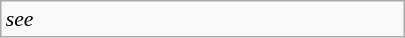<table class="wikitable floatright" style="font-size: 0.9em; width: 270px;">
<tr>
<td><em>see </em></td>
</tr>
</table>
